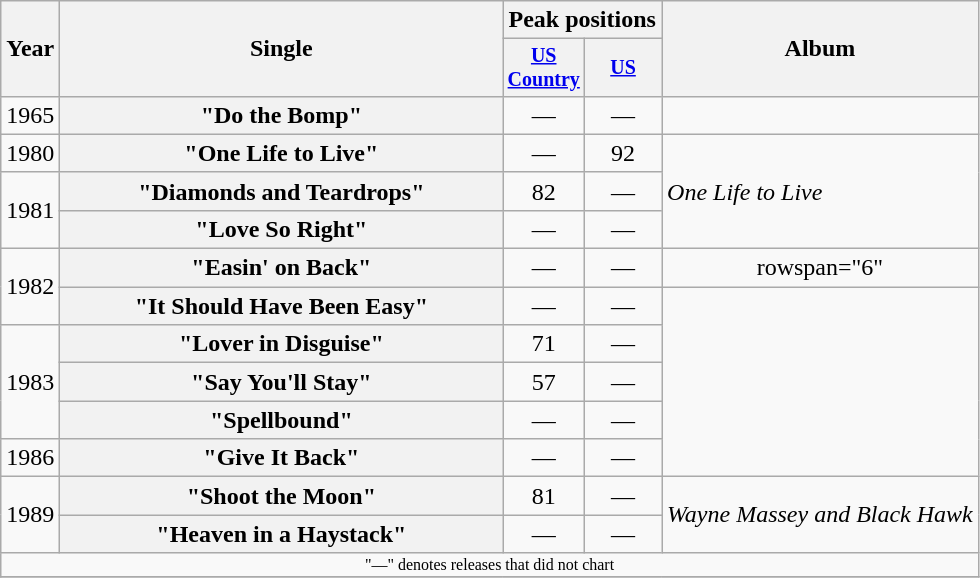<table class="wikitable plainrowheaders" style="text-align:center;">
<tr>
<th rowspan="2">Year</th>
<th rowspan="2" style="width:18em;">Single</th>
<th colspan="2">Peak positions</th>
<th rowspan="2">Album</th>
</tr>
<tr style="font-size:smaller;">
<th style="width:45px;"><a href='#'>US Country</a></th>
<th style="width:45px;"><a href='#'>US</a><br></th>
</tr>
<tr>
<td>1965</td>
<th scope="row">"Do the Bomp" </th>
<td>—</td>
<td>—</td>
<td></td>
</tr>
<tr>
<td>1980</td>
<th scope="row">"One Life to Live"</th>
<td>—</td>
<td>92</td>
<td rowspan="3" align="left"><em>One Life to Live</em></td>
</tr>
<tr>
<td rowspan="2">1981</td>
<th scope="row">"Diamonds and Teardrops"</th>
<td>82</td>
<td>—</td>
</tr>
<tr>
<th scope="row">"Love So Right"</th>
<td>—</td>
<td>—</td>
</tr>
<tr>
<td rowspan="2">1982</td>
<th scope="row">"Easin' on Back"</th>
<td>—</td>
<td>—</td>
<td>rowspan="6" </td>
</tr>
<tr>
<th scope="row">"It Should Have Been Easy"</th>
<td>—</td>
<td>—</td>
</tr>
<tr>
<td rowspan="3">1983</td>
<th scope="row">"Lover in Disguise"</th>
<td>71</td>
<td>—</td>
</tr>
<tr>
<th scope="row">"Say You'll Stay"</th>
<td>57</td>
<td>—</td>
</tr>
<tr>
<th scope="row">"Spellbound"</th>
<td>—</td>
<td>—</td>
</tr>
<tr>
<td>1986</td>
<th scope="row">"Give It Back"</th>
<td>—</td>
<td>—</td>
</tr>
<tr>
<td rowspan="2">1989</td>
<th scope="row">"Shoot the Moon"</th>
<td>81</td>
<td>—</td>
<td rowspan="2" align="left"><em>Wayne Massey and Black Hawk</em></td>
</tr>
<tr>
<th scope="row">"Heaven in a Haystack"</th>
<td>—</td>
<td>—</td>
</tr>
<tr>
<td colspan="5" style="font-size:8pt">"—" denotes releases that did not chart</td>
</tr>
<tr>
</tr>
</table>
